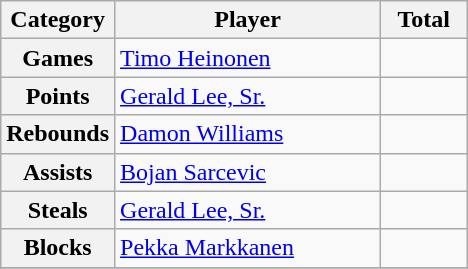<table class="wikitable">
<tr>
<th>Category</th>
<th>Player</th>
<th>Total</th>
</tr>
<tr>
<th>Games</th>
<td width=170> <a href='#'>Timo Heinonen</a></td>
<td width="50"></td>
</tr>
<tr>
<th>Points</th>
<td> <a href='#'>Gerald Lee, Sr.</a></td>
<td></td>
</tr>
<tr>
<th>Rebounds</th>
<td> <a href='#'>Damon Williams</a></td>
<td></td>
</tr>
<tr>
<th>Assists</th>
<td> <a href='#'>Bojan Sarcevic</a></td>
<td></td>
</tr>
<tr>
<th>Steals</th>
<td> <a href='#'>Gerald Lee, Sr.</a></td>
<td></td>
</tr>
<tr>
<th>Blocks</th>
<td> <a href='#'>Pekka Markkanen</a></td>
<td></td>
</tr>
<tr>
</tr>
<tr>
</tr>
</table>
